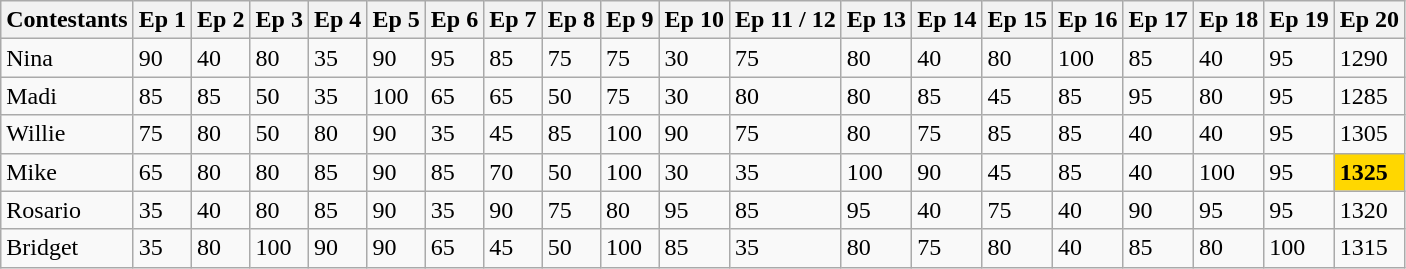<table class="wikitable">
<tr>
<th>Contestants</th>
<th>Ep 1</th>
<th>Ep 2</th>
<th>Ep 3</th>
<th>Ep 4</th>
<th>Ep 5</th>
<th>Ep 6</th>
<th>Ep 7</th>
<th>Ep 8</th>
<th>Ep 9</th>
<th>Ep 10</th>
<th>Ep 11 / 12</th>
<th>Ep 13</th>
<th>Ep 14</th>
<th>Ep 15</th>
<th>Ep 16</th>
<th>Ep 17</th>
<th>Ep 18</th>
<th>Ep 19</th>
<th>Ep 20</th>
</tr>
<tr>
<td>Nina</td>
<td><span>90</span></td>
<td><span>40</span></td>
<td>80</td>
<td><span>35</span></td>
<td>90</td>
<td><span>95</span></td>
<td>85</td>
<td>75</td>
<td>75</td>
<td><span>30</span></td>
<td>75</td>
<td>80</td>
<td><span>40</span></td>
<td>80</td>
<td><span>100</span></td>
<td>85</td>
<td><span>40</span></td>
<td>95</td>
<td>1290</td>
</tr>
<tr>
<td>Madi</td>
<td>85</td>
<td><span>85</span></td>
<td><span>50</span></td>
<td><span>35</span></td>
<td><span>100</span></td>
<td>65</td>
<td>65</td>
<td><span>50</span></td>
<td>75</td>
<td><span>30</span></td>
<td>80</td>
<td>80</td>
<td>85</td>
<td><span>45</span></td>
<td>85</td>
<td><span>95</span></td>
<td>80</td>
<td>95</td>
<td>1285</td>
</tr>
<tr>
<td>Willie</td>
<td>75</td>
<td>80</td>
<td><span>50</span></td>
<td>80</td>
<td>90</td>
<td><span>35</span></td>
<td><span>45</span></td>
<td><span>85</span></td>
<td><span>100</span></td>
<td>90</td>
<td>75</td>
<td>80</td>
<td>75</td>
<td><span>85</span></td>
<td>85</td>
<td><span>40</span></td>
<td><span>40</span></td>
<td>95</td>
<td>1305</td>
</tr>
<tr>
<td>Mike</td>
<td>65</td>
<td>80</td>
<td>80</td>
<td>85</td>
<td>90</td>
<td>85</td>
<td>70</td>
<td><span>50</span></td>
<td><span>100</span></td>
<td><span>30</span></td>
<td><span>35</span></td>
<td><span>100</span></td>
<td><span>90</span></td>
<td><span>45</span></td>
<td>85</td>
<td><span>40</span></td>
<td><span>100</span></td>
<td>95</td>
<td style="background:gold"><strong>1325</strong></td>
</tr>
<tr>
<td>Rosario</td>
<td><span>35</span></td>
<td><span>40</span></td>
<td>80</td>
<td>85</td>
<td>90</td>
<td><span>35</span></td>
<td><span>90</span></td>
<td>75</td>
<td>80</td>
<td><span>95</span></td>
<td><span>85</span></td>
<td>95</td>
<td><span>40</span></td>
<td>75</td>
<td><span>40</span></td>
<td>90</td>
<td>95</td>
<td>95</td>
<td>1320</td>
</tr>
<tr>
<td>Bridget</td>
<td><span>35</span></td>
<td>80</td>
<td><span>100</span></td>
<td><span>90</span></td>
<td>90</td>
<td>65</td>
<td><span>45</span></td>
<td><span>50</span></td>
<td><span>100</span></td>
<td>85</td>
<td><span>35</span></td>
<td>80</td>
<td>75</td>
<td>80</td>
<td><span>40</span></td>
<td>85</td>
<td>80</td>
<td><span>100</span></td>
<td>1315</td>
</tr>
</table>
